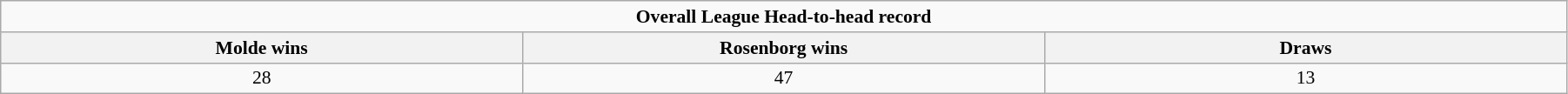<table class="wikitable" style="font-size:90%; width:95%; text-align:center">
<tr>
<td Colspan="3"><strong>Overall League Head-to-head record</strong></td>
</tr>
<tr>
<th width="33%">Molde wins</th>
<th width="33%">Rosenborg wins</th>
<th width="33%">Draws</th>
</tr>
<tr>
<td>28</td>
<td>47</td>
<td>13</td>
</tr>
</table>
